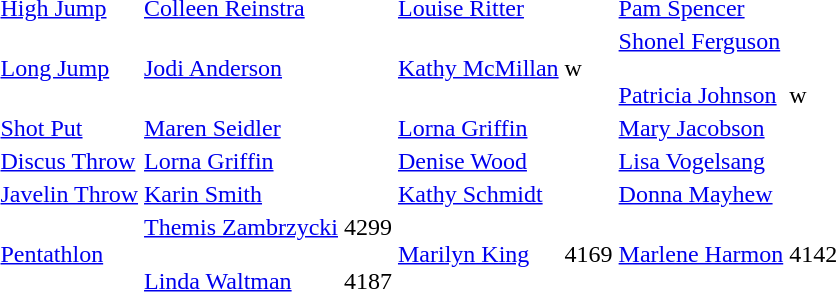<table>
<tr>
<td><a href='#'>High Jump</a></td>
<td><a href='#'>Colleen Reinstra</a></td>
<td></td>
<td><a href='#'>Louise Ritter</a></td>
<td></td>
<td><a href='#'>Pam Spencer</a></td>
<td></td>
</tr>
<tr>
<td><a href='#'>Long Jump</a></td>
<td><a href='#'>Jodi Anderson</a></td>
<td></td>
<td><a href='#'>Kathy McMillan</a></td>
<td>w</td>
<td><a href='#'>Shonel Ferguson</a><br><br><a href='#'>Patricia Johnson</a></td>
<td><br><br>w</td>
</tr>
<tr>
<td><a href='#'>Shot Put</a></td>
<td><a href='#'>Maren Seidler</a></td>
<td></td>
<td><a href='#'>Lorna Griffin</a></td>
<td></td>
<td><a href='#'>Mary Jacobson</a></td>
<td></td>
</tr>
<tr>
<td><a href='#'>Discus Throw</a></td>
<td><a href='#'>Lorna Griffin</a></td>
<td></td>
<td><a href='#'>Denise Wood</a></td>
<td></td>
<td><a href='#'>Lisa Vogelsang</a></td>
<td></td>
</tr>
<tr>
<td><a href='#'>Javelin Throw</a></td>
<td><a href='#'>Karin Smith</a></td>
<td></td>
<td><a href='#'>Kathy Schmidt</a></td>
<td></td>
<td><a href='#'>Donna Mayhew</a></td>
<td></td>
</tr>
<tr>
<td><a href='#'>Pentathlon</a></td>
<td><a href='#'>Themis Zambrzycki</a><br><br><a href='#'>Linda Waltman</a></td>
<td>4299<br><br>4187</td>
<td><a href='#'>Marilyn King</a></td>
<td>4169</td>
<td><a href='#'>Marlene Harmon</a></td>
<td>4142</td>
</tr>
</table>
